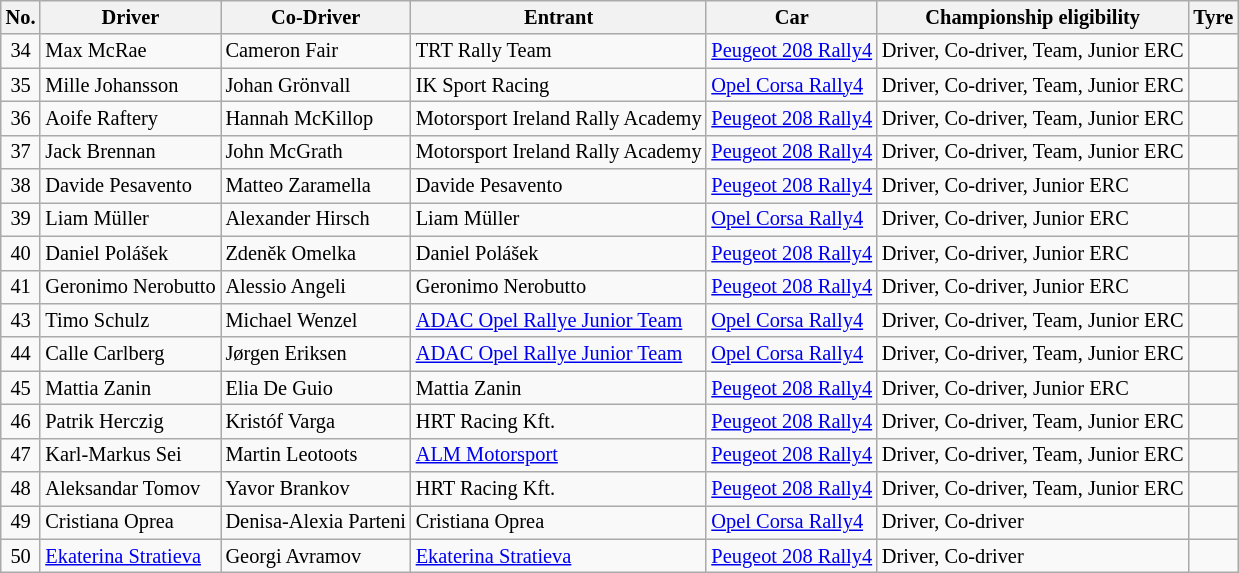<table class="wikitable" style="font-size: 85%;">
<tr>
<th>No.</th>
<th>Driver</th>
<th>Co-Driver</th>
<th>Entrant</th>
<th>Car</th>
<th>Championship eligibility</th>
<th>Tyre</th>
</tr>
<tr>
<td align="center">34</td>
<td> Max McRae</td>
<td> Cameron Fair</td>
<td> TRT Rally Team</td>
<td><a href='#'>Peugeot 208 Rally4</a></td>
<td>Driver, Co-driver, Team, Junior ERC</td>
<td align="center"></td>
</tr>
<tr>
<td align="center">35</td>
<td> Mille Johansson</td>
<td> Johan Grönvall</td>
<td> IK Sport Racing</td>
<td><a href='#'>Opel Corsa Rally4</a></td>
<td>Driver, Co-driver, Team, Junior ERC</td>
<td align="center"></td>
</tr>
<tr>
<td align="center">36</td>
<td> Aoife Raftery</td>
<td> Hannah McKillop</td>
<td> Motorsport Ireland Rally Academy</td>
<td><a href='#'>Peugeot 208 Rally4</a></td>
<td>Driver, Co-driver, Team, Junior ERC</td>
<td align="center"></td>
</tr>
<tr>
<td align="center">37</td>
<td> Jack Brennan</td>
<td> John McGrath</td>
<td> Motorsport Ireland Rally Academy</td>
<td><a href='#'>Peugeot 208 Rally4</a></td>
<td>Driver, Co-driver, Team, Junior ERC</td>
<td align="center"></td>
</tr>
<tr>
<td align="center">38</td>
<td> Davide Pesavento</td>
<td> Matteo Zaramella</td>
<td> Davide Pesavento</td>
<td><a href='#'>Peugeot 208 Rally4</a></td>
<td>Driver, Co-driver, Junior ERC</td>
<td align="center"></td>
</tr>
<tr>
<td align="center">39</td>
<td> Liam Müller</td>
<td> Alexander Hirsch</td>
<td> Liam Müller</td>
<td><a href='#'>Opel Corsa Rally4</a></td>
<td>Driver, Co-driver, Junior ERC</td>
<td align="center"></td>
</tr>
<tr>
<td align="center">40</td>
<td> Daniel Polášek</td>
<td> Zdeněk Omelka</td>
<td> Daniel Polášek</td>
<td><a href='#'>Peugeot 208 Rally4</a></td>
<td>Driver, Co-driver, Junior ERC</td>
<td align="center"></td>
</tr>
<tr>
<td align="center">41</td>
<td> Geronimo Nerobutto</td>
<td> Alessio Angeli</td>
<td> Geronimo Nerobutto</td>
<td><a href='#'>Peugeot 208 Rally4</a></td>
<td>Driver, Co-driver, Junior ERC</td>
<td align="center"></td>
</tr>
<tr>
<td align="center">43</td>
<td> Timo Schulz</td>
<td> Michael Wenzel</td>
<td> <a href='#'>ADAC Opel Rallye Junior Team</a></td>
<td><a href='#'>Opel Corsa Rally4</a></td>
<td>Driver, Co-driver, Team, Junior ERC</td>
<td align="center"></td>
</tr>
<tr>
<td align="center">44</td>
<td> Calle Carlberg</td>
<td> Jørgen Eriksen</td>
<td> <a href='#'>ADAC Opel Rallye Junior Team</a></td>
<td><a href='#'>Opel Corsa Rally4</a></td>
<td>Driver, Co-driver, Team, Junior ERC</td>
<td align="center"></td>
</tr>
<tr>
<td align="center">45</td>
<td> Mattia Zanin</td>
<td> Elia De Guio</td>
<td> Mattia Zanin</td>
<td><a href='#'>Peugeot 208 Rally4</a></td>
<td>Driver, Co-driver, Junior ERC</td>
<td align="center"></td>
</tr>
<tr>
<td align="center">46</td>
<td> Patrik Herczig</td>
<td> Kristóf Varga</td>
<td> HRT Racing Kft.</td>
<td><a href='#'>Peugeot 208 Rally4</a></td>
<td>Driver, Co-driver, Team, Junior ERC</td>
<td align="center"></td>
</tr>
<tr>
<td align="center">47</td>
<td> Karl-Markus Sei</td>
<td> Martin Leotoots</td>
<td> <a href='#'>ALM Motorsport</a></td>
<td><a href='#'>Peugeot 208 Rally4</a></td>
<td>Driver, Co-driver, Team, Junior ERC</td>
<td align="center"></td>
</tr>
<tr>
<td align="center">48</td>
<td> Aleksandar Tomov</td>
<td> Yavor Brankov</td>
<td> HRT Racing Kft.</td>
<td><a href='#'>Peugeot 208 Rally4</a></td>
<td>Driver, Co-driver, Team, Junior ERC</td>
<td align="center"></td>
</tr>
<tr>
<td align="center">49</td>
<td> Cristiana Oprea</td>
<td> Denisa-Alexia Parteni</td>
<td> Cristiana Oprea</td>
<td><a href='#'>Opel Corsa Rally4</a></td>
<td>Driver, Co-driver</td>
<td align="center"></td>
</tr>
<tr>
<td align="center">50</td>
<td> <a href='#'>Ekaterina Stratieva</a></td>
<td> Georgi Avramov</td>
<td> <a href='#'>Ekaterina Stratieva</a></td>
<td><a href='#'>Peugeot 208 Rally4</a></td>
<td>Driver, Co-driver</td>
<td align="center"></td>
</tr>
</table>
